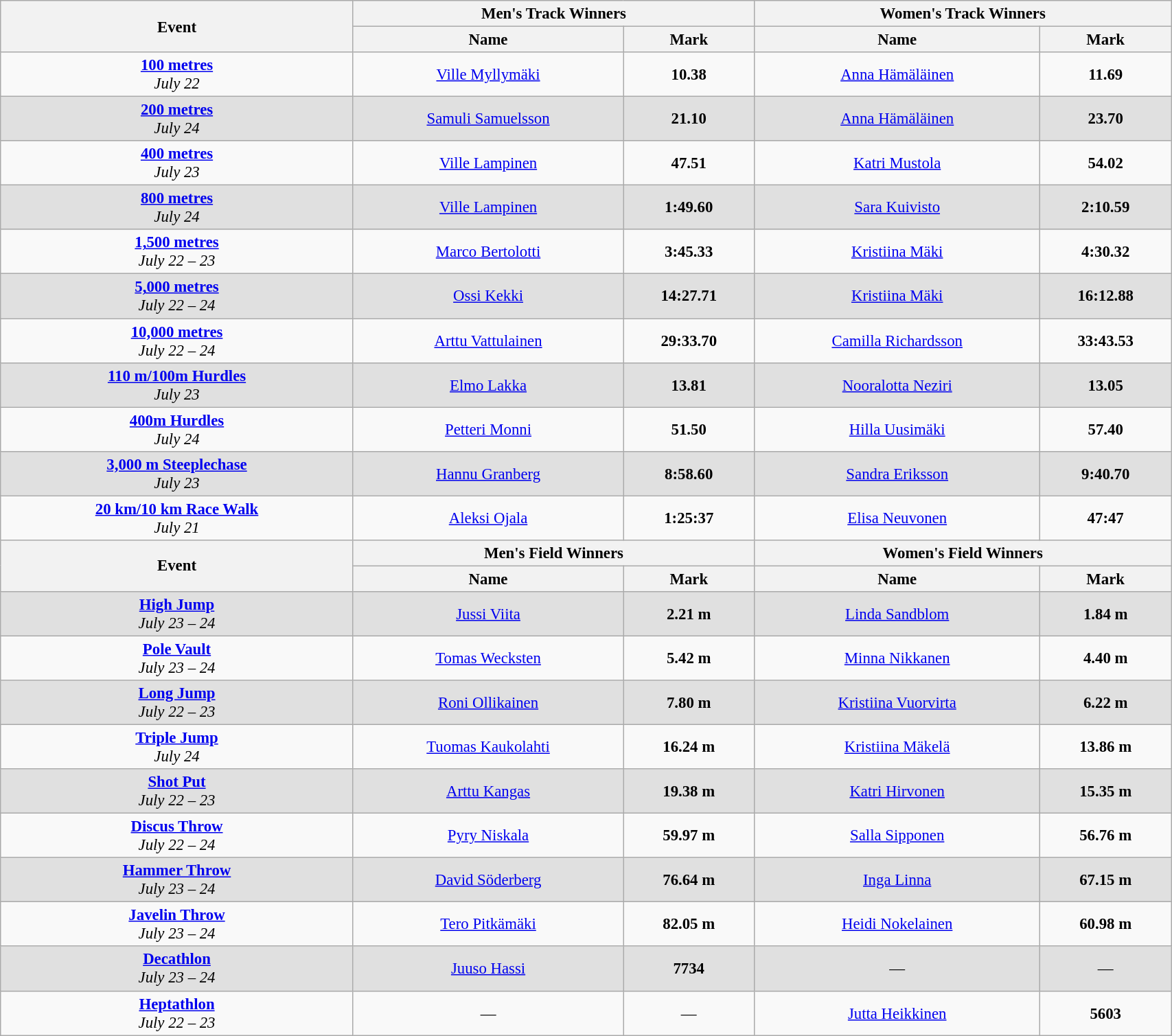<table class="wikitable" style=" text-align:center; font-size:95%;" width="90%">
<tr>
<th rowspan=2>Event</th>
<th colspan=2>Men's Track Winners</th>
<th colspan=2>Women's Track Winners</th>
</tr>
<tr>
<th>Name</th>
<th>Mark</th>
<th>Name</th>
<th>Mark</th>
</tr>
<tr>
<td><strong><a href='#'>100 metres</a></strong><br><em>July 22</em></td>
<td><a href='#'>Ville Myllymäki</a></td>
<td><strong>10.38</strong></td>
<td><a href='#'>Anna Hämäläinen</a></td>
<td><strong>11.69</strong></td>
</tr>
<tr bgcolor="#e0e0e0">
<td><strong><a href='#'>200 metres</a></strong><br><em>July 24</em></td>
<td><a href='#'>Samuli Samuelsson</a></td>
<td><strong>21.10</strong></td>
<td><a href='#'>Anna Hämäläinen</a></td>
<td><strong>23.70</strong></td>
</tr>
<tr>
<td><strong><a href='#'>400 metres</a></strong><br><em>July 23</em></td>
<td><a href='#'>Ville Lampinen</a></td>
<td><strong>47.51</strong></td>
<td><a href='#'>Katri Mustola</a></td>
<td><strong>54.02</strong></td>
</tr>
<tr bgcolor="#e0e0e0">
<td><strong><a href='#'>800 metres</a></strong><br><em>July 24</em></td>
<td><a href='#'>Ville Lampinen</a></td>
<td><strong>1:49.60</strong></td>
<td><a href='#'>Sara Kuivisto</a></td>
<td><strong>2:10.59</strong></td>
</tr>
<tr>
<td><strong><a href='#'>1,500 metres</a></strong><br><em>July 22 – 23</em></td>
<td><a href='#'>Marco Bertolotti</a></td>
<td><strong>3:45.33</strong></td>
<td><a href='#'>Kristiina Mäki</a></td>
<td><strong>4:30.32</strong></td>
</tr>
<tr bgcolor="#e0e0e0">
<td><strong><a href='#'>5,000 metres</a></strong><br><em>July 22 – 24</em></td>
<td><a href='#'>Ossi Kekki</a></td>
<td><strong>14:27.71</strong></td>
<td><a href='#'>Kristiina Mäki</a></td>
<td><strong>16:12.88</strong></td>
</tr>
<tr>
<td><strong><a href='#'>10,000 metres</a></strong><br><em>July 22 – 24</em></td>
<td><a href='#'>Arttu Vattulainen</a></td>
<td><strong>29:33.70</strong></td>
<td><a href='#'>Camilla Richardsson</a></td>
<td><strong>33:43.53</strong></td>
</tr>
<tr bgcolor="#e0e0e0">
<td><strong><a href='#'>110 m/100m Hurdles</a></strong><br><em>July 23</em></td>
<td><a href='#'>Elmo Lakka</a></td>
<td><strong>13.81</strong></td>
<td><a href='#'>Nooralotta Neziri</a></td>
<td><strong>13.05</strong></td>
</tr>
<tr>
<td><strong><a href='#'>400m Hurdles</a></strong><br><em>July 24</em></td>
<td><a href='#'>Petteri Monni</a></td>
<td><strong>51.50</strong></td>
<td><a href='#'>Hilla Uusimäki</a></td>
<td><strong>57.40</strong></td>
</tr>
<tr bgcolor="#e0e0e0">
<td><strong><a href='#'>3,000 m Steeplechase</a></strong><br><em>July 23</em></td>
<td><a href='#'>Hannu Granberg</a></td>
<td><strong>8:58.60</strong></td>
<td><a href='#'>Sandra Eriksson</a></td>
<td><strong>9:40.70</strong></td>
</tr>
<tr>
<td><strong><a href='#'>20 km/10 km Race Walk</a></strong><br><em>July 21</em></td>
<td><a href='#'>Aleksi Ojala</a></td>
<td><strong>1:25:37</strong></td>
<td><a href='#'>Elisa Neuvonen</a></td>
<td><strong>47:47</strong></td>
</tr>
<tr>
<th rowspan=2>Event</th>
<th colspan=2>Men's Field Winners</th>
<th colspan=2>Women's Field Winners</th>
</tr>
<tr>
<th>Name</th>
<th>Mark</th>
<th>Name</th>
<th>Mark</th>
</tr>
<tr bgcolor="#e0e0e0">
<td><strong><a href='#'>High Jump</a></strong><br><em>July 23 – 24</em></td>
<td><a href='#'>Jussi Viita</a></td>
<td><strong>2.21 m</strong></td>
<td><a href='#'>Linda Sandblom</a></td>
<td><strong>1.84 m</strong></td>
</tr>
<tr>
<td><strong><a href='#'>Pole Vault</a></strong><br><em>July 23 – 24</em></td>
<td><a href='#'>Tomas Wecksten</a></td>
<td><strong>5.42 m</strong></td>
<td><a href='#'>Minna Nikkanen</a></td>
<td><strong>4.40 m</strong></td>
</tr>
<tr bgcolor="#e0e0e0">
<td><strong><a href='#'>Long Jump</a></strong><br><em>July 22 – 23</em></td>
<td><a href='#'>Roni Ollikainen</a></td>
<td><strong>7.80 m</strong></td>
<td><a href='#'>Kristiina Vuorvirta</a></td>
<td><strong>6.22 m</strong></td>
</tr>
<tr>
<td><strong><a href='#'>Triple Jump</a></strong><br><em>July 24</em></td>
<td><a href='#'>Tuomas Kaukolahti</a></td>
<td><strong>16.24 m</strong></td>
<td><a href='#'>Kristiina Mäkelä</a></td>
<td><strong>13.86 m</strong></td>
</tr>
<tr bgcolor="#e0e0e0">
<td><strong><a href='#'>Shot Put</a></strong><br><em>July 22 – 23</em></td>
<td><a href='#'>Arttu Kangas</a></td>
<td><strong>19.38 m</strong></td>
<td><a href='#'>Katri Hirvonen</a></td>
<td><strong>15.35 m</strong></td>
</tr>
<tr>
<td><strong><a href='#'>Discus Throw</a></strong><br><em>July 22 – 24</em></td>
<td><a href='#'>Pyry Niskala</a></td>
<td><strong>59.97 m</strong></td>
<td><a href='#'>Salla Sipponen</a></td>
<td><strong>56.76 m</strong></td>
</tr>
<tr bgcolor="#e0e0e0">
<td><strong><a href='#'>Hammer Throw</a></strong><br><em>July 23 – 24</em></td>
<td><a href='#'>David Söderberg</a></td>
<td><strong>76.64 m</strong></td>
<td><a href='#'>Inga Linna</a></td>
<td><strong>67.15 m</strong></td>
</tr>
<tr>
<td><strong><a href='#'>Javelin Throw</a></strong><br><em>July 23 – 24</em></td>
<td><a href='#'>Tero Pitkämäki</a></td>
<td><strong>82.05 m</strong></td>
<td><a href='#'>Heidi Nokelainen</a></td>
<td><strong>60.98 m</strong></td>
</tr>
<tr bgcolor="#e0e0e0">
<td><strong><a href='#'>Decathlon</a></strong><br><em>July 23 – 24</em></td>
<td><a href='#'>Juuso Hassi</a></td>
<td><strong>7734 </strong></td>
<td>—</td>
<td>—</td>
</tr>
<tr>
<td><strong><a href='#'>Heptathlon</a></strong><br><em>July 22 – 23</em></td>
<td>—</td>
<td>—</td>
<td><a href='#'>Jutta Heikkinen</a></td>
<td><strong>5603 </strong></td>
</tr>
</table>
